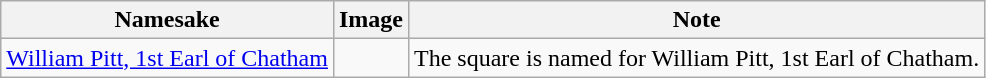<table class="wikitable">
<tr>
<th>Namesake</th>
<th>Image</th>
<th>Note</th>
</tr>
<tr>
<td><a href='#'>William Pitt, 1st Earl of Chatham</a></td>
<td></td>
<td>The square is named for William Pitt, 1st Earl of Chatham.</td>
</tr>
</table>
